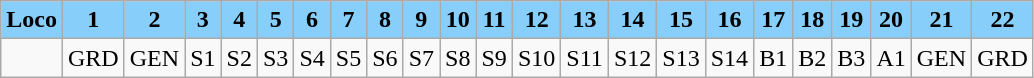<table class="wikitable plainrowheaders unsortable" style="text-align:center">
<tr>
<th scope="col" rowspan="1" style="background:lightskyblue;">Loco</th>
<th scope="col" rowspan="1" style="background:lightskyblue;">1</th>
<th scope="col" rowspan="1" style="background:lightskyblue;">2</th>
<th scope="col" rowspan="1" style="background:lightskyblue;">3</th>
<th scope="col" rowspan="1" style="background:lightskyblue;">4</th>
<th scope="col" rowspan="1" style="background:lightskyblue;">5</th>
<th scope="col" rowspan="1" style="background:lightskyblue;">6</th>
<th scope="col" rowspan="1" style="background:lightskyblue;">7</th>
<th scope="col" rowspan="1" style="background:lightskyblue;">8</th>
<th scope="col" rowspan="1" style="background:lightskyblue;">9</th>
<th scope="col" rowspan="1" style="background:lightskyblue;">10</th>
<th scope="col" rowspan="1" style="background:lightskyblue;">11</th>
<th scope="col" rowspan="1" style="background:lightskyblue;">12</th>
<th scope="col" rowspan="1" style="background:lightskyblue;">13</th>
<th scope="col" rowspan="1" style="background:lightskyblue;">14</th>
<th scope="col" rowspan="1" style="background:lightskyblue;">15</th>
<th scope="col" rowspan="1" style="background:lightskyblue;">16</th>
<th scope="col" rowspan="1" style="background:lightskyblue;">17</th>
<th scope="col" rowspan="1" style="background:lightskyblue;">18</th>
<th scope="col" rowspan="1" style="background:lightskyblue;">19</th>
<th scope="col" rowspan="1" style="background:lightskyblue;">20</th>
<th scope="col" rowspan="1" style="background:lightskyblue;">21</th>
<th scope="col" rowspan="1" style="background:lightskyblue;">22</th>
</tr>
<tr>
<td></td>
<td>GRD</td>
<td>GEN</td>
<td>S1</td>
<td>S2</td>
<td>S3</td>
<td>S4</td>
<td>S5</td>
<td>S6</td>
<td>S7</td>
<td>S8</td>
<td>S9</td>
<td>S10</td>
<td>S11</td>
<td>S12</td>
<td>S13</td>
<td>S14</td>
<td>B1</td>
<td>B2</td>
<td>B3</td>
<td>A1</td>
<td>GEN</td>
<td>GRD</td>
</tr>
</table>
